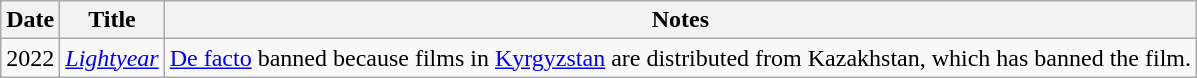<table class="wikitable sortable">
<tr>
<th>Date</th>
<th>Title</th>
<th>Notes</th>
</tr>
<tr>
<td>2022</td>
<td><em><a href='#'>Lightyear</a></em></td>
<td><a href='#'>De facto</a> banned because films in <a href='#'>Kyrgyzstan</a> are distributed from Kazakhstan, which has banned the film.</td>
</tr>
</table>
